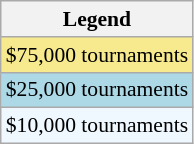<table class="wikitable" style="font-size:90%;">
<tr>
<th>Legend</th>
</tr>
<tr style="background:#f7e98e;">
<td>$75,000 tournaments</td>
</tr>
<tr style="background:lightblue;">
<td>$25,000 tournaments</td>
</tr>
<tr style="background:#f0f8ff;">
<td>$10,000 tournaments</td>
</tr>
</table>
